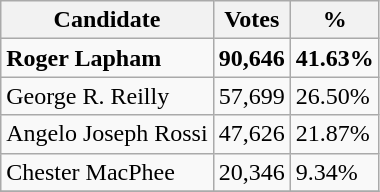<table class="wikitable">
<tr>
<th>Candidate</th>
<th>Votes</th>
<th>%</th>
</tr>
<tr>
<td><strong>Roger Lapham</strong></td>
<td><strong>90,646</strong></td>
<td><strong>41.63%</strong></td>
</tr>
<tr>
<td>George R. Reilly</td>
<td>57,699</td>
<td>26.50%</td>
</tr>
<tr>
<td>Angelo Joseph Rossi</td>
<td>47,626</td>
<td>21.87%</td>
</tr>
<tr>
<td>Chester MacPhee</td>
<td>20,346</td>
<td>9.34%</td>
</tr>
<tr>
</tr>
</table>
